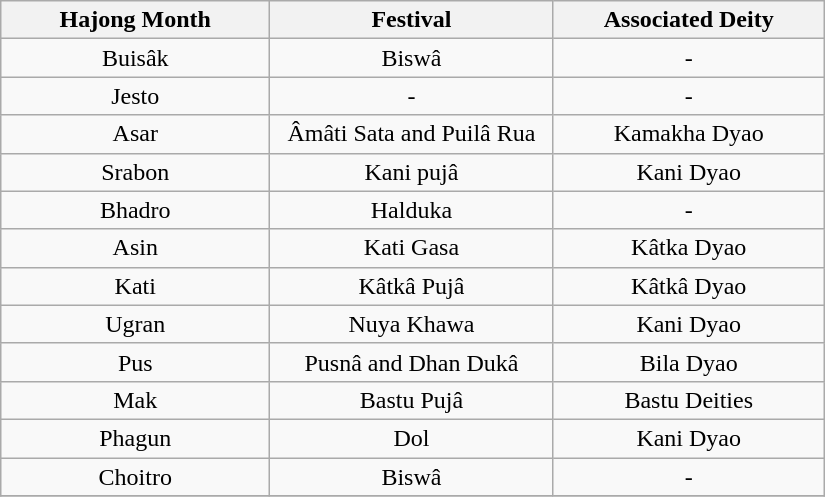<table class="wikitable" align="center" width="550">
<tr>
<th width="180">Hajong Month</th>
<th width="190">Festival</th>
<th width="180">Associated Deity</th>
</tr>
<tr align="center">
<td>Buisâk</td>
<td>Biswâ</td>
<td>-</td>
</tr>
<tr align="center">
<td>Jesto</td>
<td>-</td>
<td>-</td>
</tr>
<tr align="center">
<td>Asar</td>
<td>Âmâti Sata and Puilâ Rua</td>
<td>Kamakha Dyao</td>
</tr>
<tr align="center">
<td>Srabon</td>
<td>Kani pujâ</td>
<td>Kani Dyao</td>
</tr>
<tr align="center">
<td>Bhadro</td>
<td>Halduka</td>
<td>-</td>
</tr>
<tr align="center">
<td>Asin</td>
<td>Kati Gasa</td>
<td>Kâtka Dyao</td>
</tr>
<tr align="center">
<td>Kati</td>
<td>Kâtkâ Pujâ</td>
<td>Kâtkâ Dyao</td>
</tr>
<tr align="center">
<td>Ugran</td>
<td>Nuya Khawa</td>
<td>Kani Dyao</td>
</tr>
<tr align="center">
<td>Pus</td>
<td>Pusnâ and Dhan Dukâ</td>
<td>Bila Dyao</td>
</tr>
<tr align="center">
<td>Mak</td>
<td>Bastu Pujâ</td>
<td>Bastu Deities</td>
</tr>
<tr align="center">
<td>Phagun</td>
<td>Dol</td>
<td>Kani Dyao</td>
</tr>
<tr align="center">
<td>Choitro</td>
<td>Biswâ</td>
<td>-</td>
</tr>
<tr align="center">
</tr>
</table>
